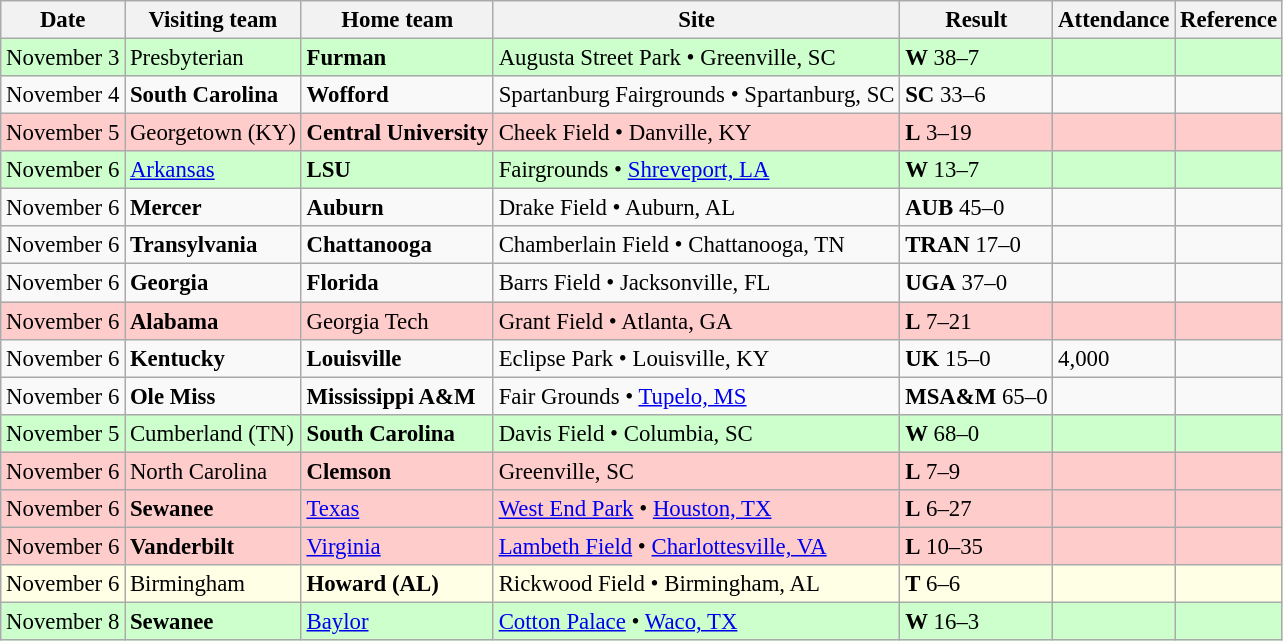<table class="wikitable" style="font-size:95%;">
<tr>
<th>Date</th>
<th>Visiting team</th>
<th>Home team</th>
<th>Site</th>
<th>Result</th>
<th>Attendance</th>
<th class="unsortable">Reference</th>
</tr>
<tr bgcolor=ccffcc>
<td>November 3</td>
<td>Presbyterian</td>
<td><strong>Furman</strong></td>
<td>Augusta Street Park • Greenville, SC</td>
<td><strong>W</strong> 38–7</td>
<td></td>
<td></td>
</tr>
<tr bgcolor=>
<td>November 4</td>
<td><strong>South Carolina</strong></td>
<td><strong>Wofford</strong></td>
<td>Spartanburg Fairgrounds • Spartanburg, SC</td>
<td><strong>SC</strong> 33–6</td>
<td></td>
<td></td>
</tr>
<tr bgcolor=ffcccc>
<td>November 5</td>
<td>Georgetown (KY)</td>
<td><strong>Central University</strong></td>
<td>Cheek Field • Danville, KY</td>
<td><strong>L</strong> 3–19</td>
<td></td>
<td></td>
</tr>
<tr bgcolor=ccffcc>
<td>November 6</td>
<td><a href='#'>Arkansas</a></td>
<td><strong>LSU</strong></td>
<td>Fairgrounds • <a href='#'>Shreveport, LA</a></td>
<td><strong>W</strong> 13–7</td>
<td></td>
<td></td>
</tr>
<tr bgcolor=>
<td>November 6</td>
<td><strong>Mercer</strong></td>
<td><strong>Auburn</strong></td>
<td>Drake Field • Auburn, AL</td>
<td><strong>AUB</strong> 45–0</td>
<td></td>
<td></td>
</tr>
<tr bgcolor=>
<td>November 6</td>
<td><strong>Transylvania</strong></td>
<td><strong>Chattanooga</strong></td>
<td>Chamberlain Field • Chattanooga, TN</td>
<td><strong>TRAN</strong> 17–0</td>
<td></td>
<td></td>
</tr>
<tr bgcolor=>
<td>November 6</td>
<td><strong>Georgia</strong></td>
<td><strong>Florida</strong></td>
<td>Barrs Field • Jacksonville, FL</td>
<td><strong>UGA</strong> 37–0</td>
<td></td>
<td></td>
</tr>
<tr bgcolor=ffcccc>
<td>November 6</td>
<td><strong>Alabama</strong></td>
<td>Georgia Tech</td>
<td>Grant Field • Atlanta, GA</td>
<td><strong>L</strong> 7–21</td>
<td></td>
<td></td>
</tr>
<tr bgcolor=>
<td>November 6</td>
<td><strong>Kentucky</strong></td>
<td><strong>Louisville</strong></td>
<td>Eclipse Park • Louisville, KY</td>
<td><strong>UK</strong> 15–0</td>
<td>4,000</td>
<td></td>
</tr>
<tr bgcolor=>
<td>November 6</td>
<td><strong>Ole Miss</strong></td>
<td><strong>Mississippi A&M</strong></td>
<td>Fair Grounds • <a href='#'>Tupelo, MS</a></td>
<td><strong>MSA&M</strong> 65–0</td>
<td></td>
<td></td>
</tr>
<tr bgcolor=ccffcc>
<td>November 5</td>
<td>Cumberland (TN)</td>
<td><strong>South Carolina</strong></td>
<td>Davis Field • Columbia, SC</td>
<td><strong>W</strong> 68–0</td>
<td></td>
<td></td>
</tr>
<tr bgcolor=ffcccc>
<td>November 6</td>
<td>North Carolina</td>
<td><strong>Clemson</strong></td>
<td>Greenville, SC</td>
<td><strong>L</strong> 7–9</td>
<td></td>
<td></td>
</tr>
<tr bgcolor=ffcccc>
<td>November 6</td>
<td><strong>Sewanee</strong></td>
<td><a href='#'>Texas</a></td>
<td><a href='#'>West End Park</a> • <a href='#'>Houston, TX</a></td>
<td><strong>L</strong> 6–27</td>
<td></td>
<td></td>
</tr>
<tr bgcolor=ffcccc>
<td>November 6</td>
<td><strong>Vanderbilt</strong></td>
<td><a href='#'>Virginia</a></td>
<td><a href='#'>Lambeth Field</a> • <a href='#'>Charlottesville, VA</a></td>
<td><strong>L</strong> 10–35</td>
<td></td>
<td></td>
</tr>
<tr bgcolor=ffffe6>
<td>November 6</td>
<td>Birmingham</td>
<td><strong>Howard (AL)</strong></td>
<td>Rickwood Field • Birmingham, AL</td>
<td><strong>T</strong> 6–6</td>
<td></td>
<td></td>
</tr>
<tr bgcolor=ccffcc>
<td>November 8</td>
<td><strong>Sewanee</strong></td>
<td><a href='#'>Baylor</a></td>
<td><a href='#'>Cotton Palace</a> • <a href='#'>Waco, TX</a></td>
<td><strong>W</strong> 16–3</td>
<td></td>
<td></td>
</tr>
</table>
